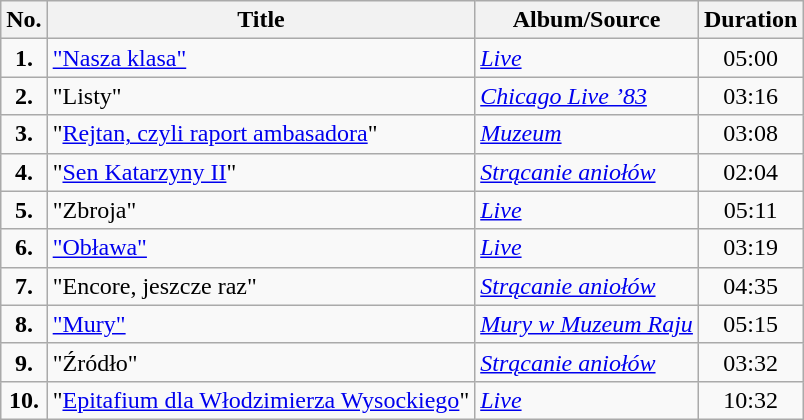<table class="wikitable">
<tr>
<th>No.</th>
<th>Title</th>
<th>Album/Source</th>
<th>Duration</th>
</tr>
<tr>
<td style="text-align:center"><strong>1.</strong></td>
<td><a href='#'>"Nasza klasa"</a></td>
<td><em><a href='#'>Live</a></em></td>
<td style="text-align:center">05:00</td>
</tr>
<tr>
<td style="text-align:center"><strong>2.</strong></td>
<td>"Listy"</td>
<td><em><a href='#'>Chicago Live ’83</a></em></td>
<td style="text-align:center">03:16</td>
</tr>
<tr>
<td style="text-align:center"><strong>3.</strong></td>
<td>"<a href='#'>Rejtan, czyli raport ambasadora</a>"</td>
<td><em><a href='#'>Muzeum</a></em></td>
<td style="text-align:center">03:08</td>
</tr>
<tr>
<td style="text-align:center"><strong>4.</strong></td>
<td>"<a href='#'>Sen Katarzyny II</a>"</td>
<td><em><a href='#'>Strącanie aniołów</a></em></td>
<td style="text-align:center">02:04</td>
</tr>
<tr>
<td style="text-align:center"><strong>5.</strong></td>
<td>"Zbroja"</td>
<td><em><a href='#'>Live</a></em></td>
<td style="text-align:center">05:11</td>
</tr>
<tr>
<td style="text-align:center"><strong>6.</strong></td>
<td><a href='#'>"Obława"</a></td>
<td><em><a href='#'>Live</a></em></td>
<td style="text-align:center">03:19</td>
</tr>
<tr>
<td style="text-align:center"><strong>7.</strong></td>
<td>"Encore, jeszcze raz"</td>
<td><em><a href='#'>Strącanie aniołów</a></em></td>
<td style="text-align:center">04:35</td>
</tr>
<tr>
<td style="text-align:center"><strong>8.</strong></td>
<td><a href='#'>"Mury"</a></td>
<td><em><a href='#'>Mury w Muzeum Raju</a></em></td>
<td style="text-align:center">05:15</td>
</tr>
<tr>
<td style="text-align:center"><strong>9.</strong></td>
<td>"Źródło"</td>
<td><em><a href='#'>Strącanie aniołów</a></em></td>
<td style="text-align:center">03:32</td>
</tr>
<tr>
<td style="text-align:center"><strong>10.</strong></td>
<td>"<a href='#'>Epitafium dla Włodzimierza Wysockiego</a>"</td>
<td><em><a href='#'>Live</a></em></td>
<td style="text-align:center">10:32</td>
</tr>
</table>
